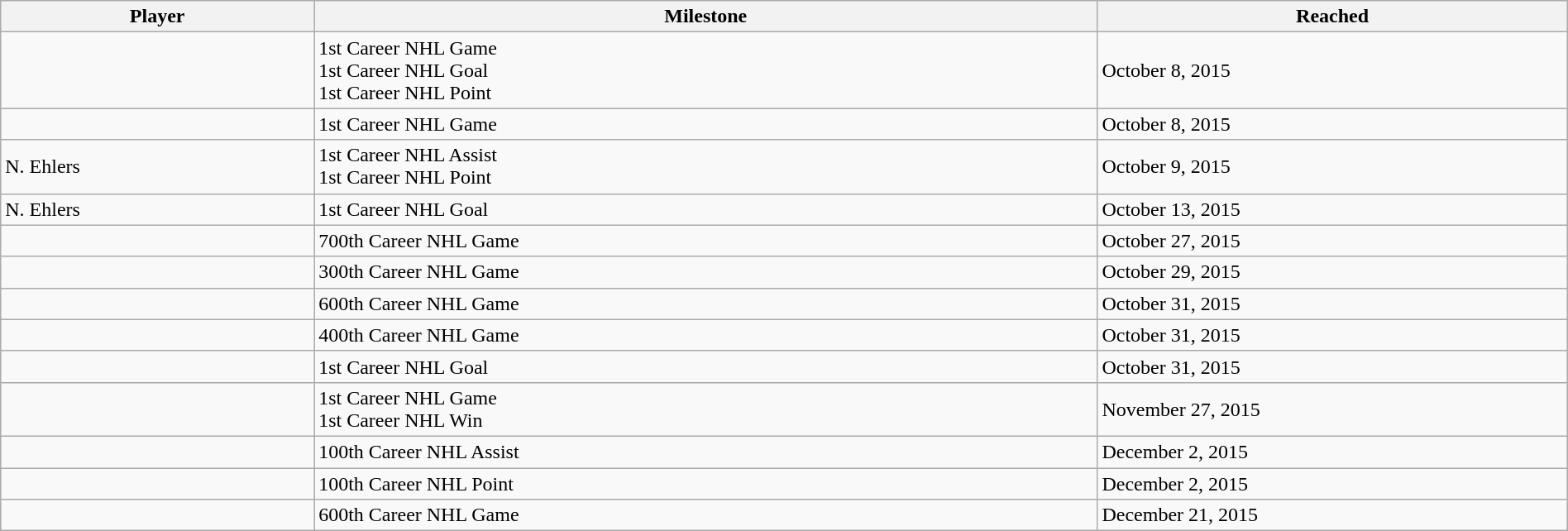<table class="wikitable sortable" style="width:100%;">
<tr align=center>
<th style="width:20%;">Player</th>
<th style="width:50%;">Milestone</th>
<th style="width:30%;" data-sort-type="date">Reached</th>
</tr>
<tr>
<td></td>
<td>1st Career NHL Game<br>1st Career NHL Goal<br>1st Career NHL Point</td>
<td>October 8, 2015</td>
</tr>
<tr>
<td></td>
<td>1st Career NHL Game</td>
<td>October 8, 2015</td>
</tr>
<tr>
<td>N. Ehlers</td>
<td>1st Career NHL Assist<br>1st Career NHL Point</td>
<td>October 9, 2015</td>
</tr>
<tr>
<td>N. Ehlers</td>
<td>1st Career NHL Goal</td>
<td>October 13, 2015</td>
</tr>
<tr>
<td></td>
<td>700th Career NHL Game</td>
<td>October 27, 2015</td>
</tr>
<tr>
<td></td>
<td>300th Career NHL Game</td>
<td>October 29, 2015</td>
</tr>
<tr>
<td></td>
<td>600th Career NHL Game</td>
<td>October 31, 2015</td>
</tr>
<tr>
<td></td>
<td>400th Career NHL Game</td>
<td>October 31, 2015</td>
</tr>
<tr>
<td></td>
<td>1st Career NHL Goal</td>
<td>October 31, 2015</td>
</tr>
<tr>
<td></td>
<td>1st Career NHL Game<br>1st Career NHL Win</td>
<td>November 27, 2015</td>
</tr>
<tr>
<td></td>
<td>100th Career NHL Assist</td>
<td>December 2, 2015</td>
</tr>
<tr>
<td></td>
<td>100th Career NHL Point</td>
<td>December 2, 2015</td>
</tr>
<tr>
<td></td>
<td>600th Career NHL Game</td>
<td>December 21, 2015</td>
</tr>
</table>
